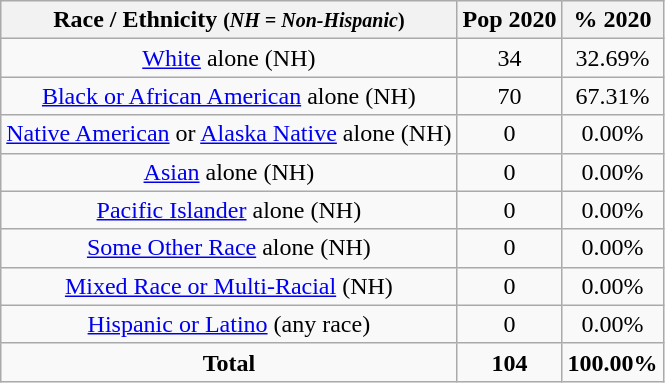<table class="wikitable" style="text-align:center;">
<tr>
<th>Race / Ethnicity <small>(<em>NH = Non-Hispanic</em>)</small></th>
<th>Pop 2020</th>
<th>% 2020</th>
</tr>
<tr>
<td><a href='#'>White</a> alone (NH)</td>
<td>34</td>
<td>32.69%</td>
</tr>
<tr>
<td><a href='#'>Black or African American</a> alone (NH)</td>
<td>70</td>
<td>67.31%</td>
</tr>
<tr>
<td><a href='#'>Native American</a> or <a href='#'>Alaska Native</a> alone (NH)</td>
<td>0</td>
<td>0.00%</td>
</tr>
<tr>
<td><a href='#'>Asian</a> alone (NH)</td>
<td>0</td>
<td>0.00%</td>
</tr>
<tr>
<td><a href='#'>Pacific Islander</a> alone (NH)</td>
<td>0</td>
<td>0.00%</td>
</tr>
<tr>
<td><a href='#'>Some Other Race</a> alone (NH)</td>
<td>0</td>
<td>0.00%</td>
</tr>
<tr>
<td><a href='#'>Mixed Race or Multi-Racial</a> (NH)</td>
<td>0</td>
<td>0.00%</td>
</tr>
<tr>
<td><a href='#'>Hispanic or Latino</a> (any race)</td>
<td>0</td>
<td>0.00%</td>
</tr>
<tr>
<td><strong>Total</strong></td>
<td><strong>104</strong></td>
<td><strong>100.00%</strong></td>
</tr>
</table>
